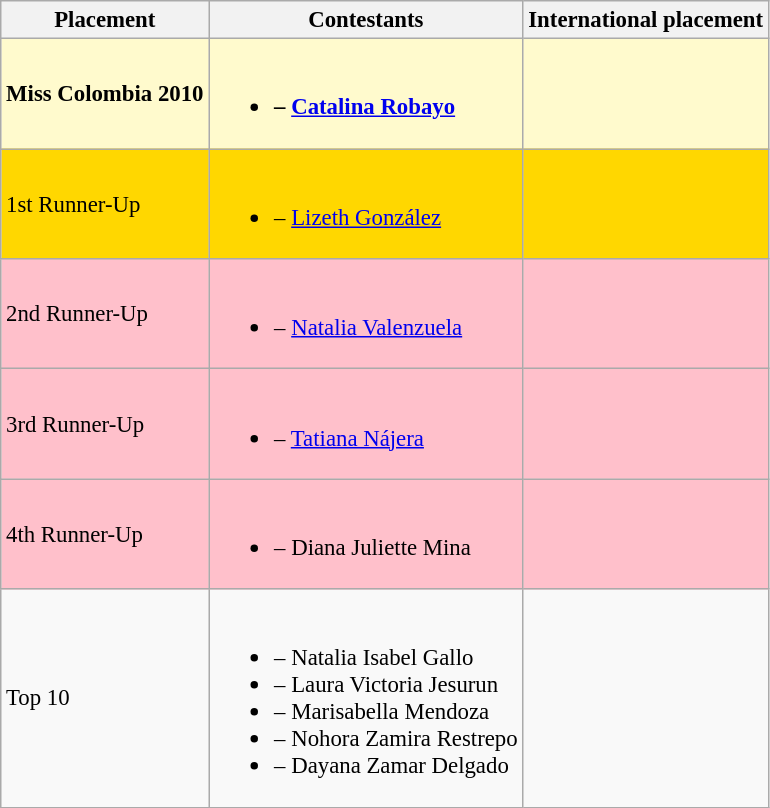<table class="wikitable sortable" style="font-size: 95%;">
<tr>
<th>Placement</th>
<th>Contestants</th>
<th>International placement</th>
</tr>
<tr style="background:#FFFACD;">
<td><strong>Miss Colombia 2010</strong></td>
<td><br><ul><li><strong> – <a href='#'>Catalina Robayo</a></strong></li></ul></td>
<td></td>
</tr>
<tr style="background:gold;">
<td>1st Runner-Up</td>
<td><br><ul><li> – <a href='#'>Lizeth González</a></li></ul></td>
<td></td>
</tr>
<tr style="background:pink;">
<td>2nd Runner-Up</td>
<td><br><ul><li> – <a href='#'>Natalia Valenzuela</a></li></ul></td>
<td></td>
</tr>
<tr style="background:pink;">
<td>3rd Runner-Up</td>
<td><br><ul><li> – <a href='#'>Tatiana Nájera</a></li></ul></td>
<td></td>
</tr>
<tr style="background:pink;">
<td>4th Runner-Up</td>
<td><br><ul><li> – Diana Juliette Mina</li></ul></td>
<td></td>
</tr>
<tr>
<td>Top 10</td>
<td><br><ul><li> – Natalia Isabel Gallo</li><li> – Laura Victoria Jesurun</li><li> – Marisabella Mendoza</li><li> – Nohora Zamira Restrepo</li><li> – Dayana Zamar Delgado</li></ul></td>
</tr>
</table>
